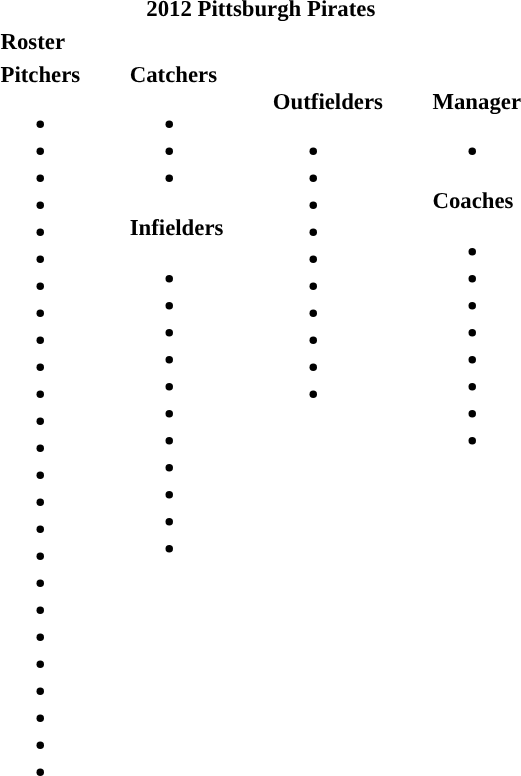<table class="toccolours" style="font-size: 95%;">
<tr>
<th colspan="10">2012 Pittsburgh Pirates</th>
</tr>
<tr>
<td colspan="10"><strong>Roster</strong></td>
</tr>
<tr>
<td valign="top"><strong>Pitchers</strong><br><ul><li></li><li></li><li></li><li></li><li></li><li></li><li></li><li></li><li></li><li></li><li></li><li></li><li></li><li></li><li></li><li></li><li></li><li></li><li></li><li></li><li></li><li></li><li></li><li></li><li></li></ul></td>
<td style="width:25px;"></td>
<td valign="top"><strong>Catchers</strong><br><ul><li></li><li></li><li></li></ul><strong>Infielders</strong><ul><li></li><li></li><li></li><li></li><li></li><li></li><li></li><li></li><li></li><li></li><li></li></ul></td>
<td style="width:25px;"></td>
<td valign="top"><br><strong>Outfielders</strong><ul><li></li><li></li><li></li><li></li><li></li><li></li><li></li><li></li><li></li><li></li></ul></td>
<td style="width:25px;"></td>
<td valign="top"><br><strong>Manager</strong><ul><li></li></ul><strong>Coaches</strong><ul><li> </li><li> </li><li> </li><li> </li><li> </li><li> </li><li> </li><li> </li></ul></td>
</tr>
</table>
